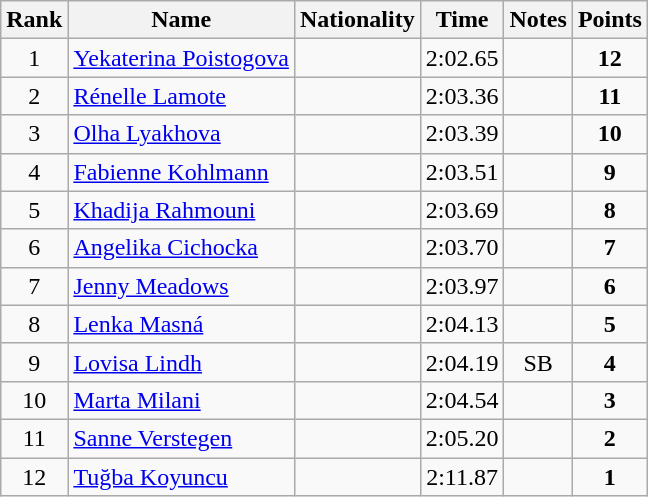<table class="wikitable sortable" style="text-align:center">
<tr>
<th>Rank</th>
<th>Name</th>
<th>Nationality</th>
<th>Time</th>
<th>Notes</th>
<th>Points</th>
</tr>
<tr>
<td>1</td>
<td align=left><a href='#'>Yekaterina Poistogova</a></td>
<td align=left></td>
<td>2:02.65</td>
<td></td>
<td><strong>12</strong></td>
</tr>
<tr>
<td>2</td>
<td align=left><a href='#'>Rénelle Lamote</a></td>
<td align=left></td>
<td>2:03.36</td>
<td></td>
<td><strong>11</strong></td>
</tr>
<tr>
<td>3</td>
<td align=left><a href='#'>Olha Lyakhova</a></td>
<td align=left></td>
<td>2:03.39</td>
<td></td>
<td><strong>10</strong></td>
</tr>
<tr>
<td>4</td>
<td align=left><a href='#'>Fabienne Kohlmann</a></td>
<td align=left></td>
<td>2:03.51</td>
<td></td>
<td><strong>9</strong></td>
</tr>
<tr>
<td>5</td>
<td align=left><a href='#'>Khadija Rahmouni</a></td>
<td align=left></td>
<td>2:03.69</td>
<td></td>
<td><strong>8</strong></td>
</tr>
<tr>
<td>6</td>
<td align=left><a href='#'>Angelika Cichocka</a></td>
<td align=left></td>
<td>2:03.70</td>
<td></td>
<td><strong>7</strong></td>
</tr>
<tr>
<td>7</td>
<td align=left><a href='#'>Jenny Meadows</a></td>
<td align=left></td>
<td>2:03.97</td>
<td></td>
<td><strong>6</strong></td>
</tr>
<tr>
<td>8</td>
<td align=left><a href='#'>Lenka Masná</a></td>
<td align=left></td>
<td>2:04.13</td>
<td></td>
<td><strong>5</strong></td>
</tr>
<tr>
<td>9</td>
<td align=left><a href='#'>Lovisa Lindh</a></td>
<td align=left></td>
<td>2:04.19</td>
<td>SB</td>
<td><strong>4</strong></td>
</tr>
<tr>
<td>10</td>
<td align=left><a href='#'>Marta Milani</a></td>
<td align=left></td>
<td>2:04.54</td>
<td></td>
<td><strong>3</strong></td>
</tr>
<tr>
<td>11</td>
<td align=left><a href='#'>Sanne Verstegen</a></td>
<td align=left></td>
<td>2:05.20</td>
<td></td>
<td><strong>2</strong></td>
</tr>
<tr>
<td>12</td>
<td align=left><a href='#'>Tuğba Koyuncu</a></td>
<td align=left></td>
<td>2:11.87</td>
<td></td>
<td><strong>1</strong></td>
</tr>
</table>
